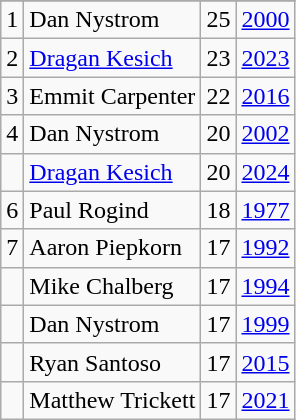<table class="wikitable">
<tr>
</tr>
<tr>
<td>1</td>
<td>Dan Nystrom</td>
<td>25</td>
<td><a href='#'>2000</a></td>
</tr>
<tr>
<td>2</td>
<td><a href='#'>Dragan Kesich</a></td>
<td>23</td>
<td><a href='#'>2023</a></td>
</tr>
<tr>
<td>3</td>
<td>Emmit Carpenter</td>
<td>22</td>
<td><a href='#'>2016</a></td>
</tr>
<tr>
<td>4</td>
<td>Dan Nystrom</td>
<td>20</td>
<td><a href='#'>2002</a></td>
</tr>
<tr>
<td></td>
<td><a href='#'>Dragan Kesich</a></td>
<td>20</td>
<td><a href='#'>2024</a></td>
</tr>
<tr>
<td>6</td>
<td>Paul Rogind</td>
<td>18</td>
<td><a href='#'>1977</a></td>
</tr>
<tr>
<td>7</td>
<td>Aaron Piepkorn</td>
<td>17</td>
<td><a href='#'>1992</a></td>
</tr>
<tr>
<td></td>
<td>Mike Chalberg</td>
<td>17</td>
<td><a href='#'>1994</a></td>
</tr>
<tr>
<td></td>
<td>Dan Nystrom</td>
<td>17</td>
<td><a href='#'>1999</a></td>
</tr>
<tr>
<td></td>
<td>Ryan Santoso</td>
<td>17</td>
<td><a href='#'>2015</a></td>
</tr>
<tr>
<td></td>
<td>Matthew Trickett</td>
<td>17</td>
<td><a href='#'>2021</a></td>
</tr>
</table>
